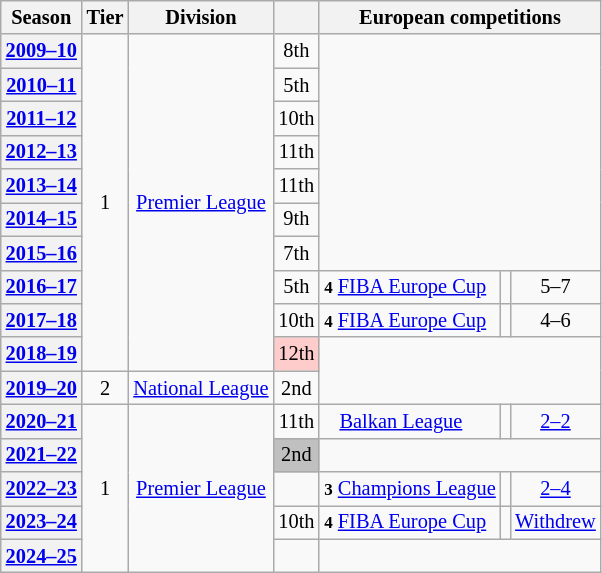<table class="wikitable" style="font-size:85%; text-align:center">
<tr>
<th>Season</th>
<th>Tier</th>
<th>Division</th>
<th></th>
<th colspan=3>European competitions</th>
</tr>
<tr>
<th><a href='#'>2009–10</a></th>
<td rowspan=10>1</td>
<td rowspan=10><a href='#'>Premier League</a></td>
<td>8th</td>
<td colspan=3 rowspan=7></td>
</tr>
<tr>
<th><a href='#'>2010–11</a></th>
<td>5th</td>
</tr>
<tr>
<th><a href='#'>2011–12</a></th>
<td>10th</td>
</tr>
<tr>
<th><a href='#'>2012–13</a></th>
<td>11th</td>
</tr>
<tr>
<th><a href='#'>2013–14</a></th>
<td>11th</td>
</tr>
<tr>
<th><a href='#'>2014–15</a></th>
<td>9th</td>
</tr>
<tr>
<th><a href='#'>2015–16</a></th>
<td>7th</td>
</tr>
<tr>
<th><a href='#'>2016–17</a></th>
<td>5th</td>
<td align=left><small><strong>4</strong></small> <a href='#'>FIBA Europe Cup</a></td>
<td></td>
<td>5–7</td>
</tr>
<tr>
<th><a href='#'>2017–18</a></th>
<td>10th</td>
<td align=left><small><strong>4</strong></small> <a href='#'>FIBA Europe Cup</a></td>
<td></td>
<td>4–6</td>
</tr>
<tr>
<th><a href='#'>2018–19</a></th>
<td bgcolor=#fcc>12th</td>
<td colspan=3 rowspan=2></td>
</tr>
<tr>
<th><a href='#'>2019–20</a></th>
<td>2</td>
<td><a href='#'>National League</a></td>
<td>2nd</td>
</tr>
<tr>
<th><a href='#'>2020–21</a></th>
<td rowspan=5>1</td>
<td rowspan=5><a href='#'>Premier League</a></td>
<td>11th</td>
<td align=left>   <a href='#'>Balkan League</a></td>
<td></td>
<td><a href='#'>2–2</a></td>
</tr>
<tr>
<th><a href='#'>2021–22</a></th>
<td bgcolor=silver>2nd</td>
<td colspan=3></td>
</tr>
<tr>
<th><a href='#'>2022–23</a></th>
<td></td>
<td align=left><small><strong>3</strong></small> <a href='#'>Champions League</a></td>
<td></td>
<td><a href='#'>2–4</a></td>
</tr>
<tr>
<th><a href='#'>2023–24</a></th>
<td>10th</td>
<td align=left><small><strong>4</strong></small> <a href='#'>FIBA Europe Cup</a></td>
<td></td>
<td><a href='#'>Withdrew</a></td>
</tr>
<tr>
<th><a href='#'>2024–25</a></th>
<td></td>
<td colspan=3></td>
</tr>
</table>
